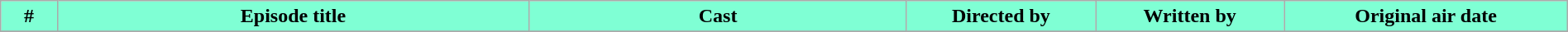<table class="wikitable plainrowheaders" style="margin: auto; width: 100%">
<tr>
<th style="background:#7FFFD4;" width="3%;">#</th>
<th style="background:#7FFFD4;" width="25%;">Episode title</th>
<th style="background:#7FFFD4;" width="20%;">Cast</th>
<th style="background:#7FFFD4;" width="10%;">Directed by</th>
<th style="background:#7FFFD4;" width="10%;">Written by</th>
<th style="background:#7FFFD4;" width="15%;">Original air date</th>
</tr>
<tr>
</tr>
</table>
